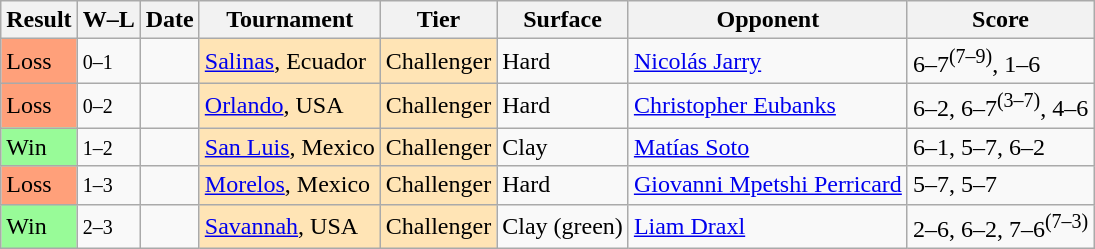<table class="sortable wikitable">
<tr>
<th>Result</th>
<th class="unsortable">W–L</th>
<th>Date</th>
<th>Tournament</th>
<th>Tier</th>
<th>Surface</th>
<th>Opponent</th>
<th class="unsortable">Score</th>
</tr>
<tr>
<td bgcolor="#FFA07A">Loss</td>
<td><small>0–1</small></td>
<td><a href='#'></a></td>
<td bgcolor="moccasin"><a href='#'>Salinas</a>, Ecuador</td>
<td bgcolor="moccasin">Challenger</td>
<td>Hard</td>
<td> <a href='#'>Nicolás Jarry</a></td>
<td>6–7<sup>(7–9)</sup>, 1–6</td>
</tr>
<tr>
<td bgcolor=FFA07A>Loss</td>
<td><small>0–2</small></td>
<td><a href='#'></a></td>
<td style="background:moccasin;"><a href='#'>Orlando</a>, USA</td>
<td style="background:moccasin;">Challenger</td>
<td>Hard</td>
<td> <a href='#'>Christopher Eubanks</a></td>
<td>6–2, 6–7<sup>(3–7)</sup>, 4–6</td>
</tr>
<tr>
<td bgcolor=98fb98>Win</td>
<td><small>1–2</small></td>
<td><a href='#'></a></td>
<td style="background:moccasin;"><a href='#'>San Luis</a>, Mexico</td>
<td style="background:moccasin;">Challenger</td>
<td>Clay</td>
<td> <a href='#'>Matías Soto</a></td>
<td>6–1, 5–7, 6–2</td>
</tr>
<tr>
<td bgcolor=FFA07A>Loss</td>
<td><small>1–3</small></td>
<td><a href='#'></a></td>
<td style="background:moccasin;"><a href='#'>Morelos</a>, Mexico</td>
<td style="background:moccasin;">Challenger</td>
<td>Hard</td>
<td> <a href='#'>Giovanni Mpetshi Perricard</a></td>
<td>5–7, 5–7</td>
</tr>
<tr>
<td bgcolor=98fb98>Win</td>
<td><small>2–3</small></td>
<td><a href='#'></a></td>
<td style="background:moccasin;"><a href='#'>Savannah</a>, USA</td>
<td style="background:moccasin;">Challenger</td>
<td>Clay (green)</td>
<td> <a href='#'>Liam Draxl</a></td>
<td>2–6, 6–2, 7–6<sup>(7–3)</sup></td>
</tr>
</table>
